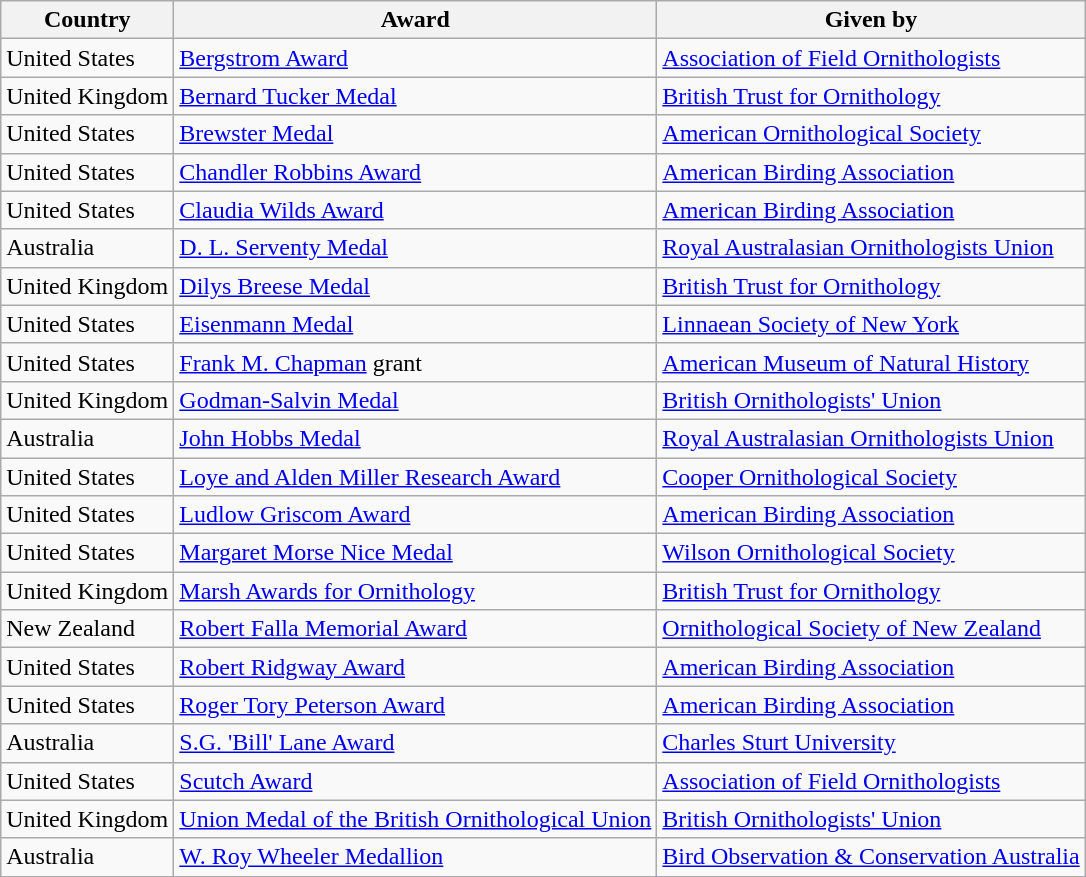<table class="wikitable sortable">
<tr>
<th>Country</th>
<th>Award</th>
<th>Given by</th>
</tr>
<tr>
<td>United States</td>
<td><a href='#'>Bergstrom Award</a></td>
<td><a href='#'>Association of Field Ornithologists</a></td>
</tr>
<tr>
<td>United Kingdom</td>
<td><a href='#'>Bernard Tucker Medal</a></td>
<td><a href='#'>British Trust for Ornithology</a></td>
</tr>
<tr>
<td>United States</td>
<td><a href='#'>Brewster Medal</a></td>
<td><a href='#'>American Ornithological Society</a></td>
</tr>
<tr>
<td>United States</td>
<td><a href='#'>Chandler Robbins Award</a></td>
<td><a href='#'>American Birding Association</a></td>
</tr>
<tr>
<td>United States</td>
<td><a href='#'>Claudia Wilds Award</a></td>
<td><a href='#'>American Birding Association</a></td>
</tr>
<tr>
<td>Australia</td>
<td><a href='#'>D. L. Serventy Medal</a></td>
<td><a href='#'>Royal Australasian Ornithologists Union</a></td>
</tr>
<tr>
<td>United Kingdom</td>
<td><a href='#'>Dilys Breese Medal</a></td>
<td><a href='#'>British Trust for Ornithology</a></td>
</tr>
<tr>
<td>United States</td>
<td><a href='#'>Eisenmann Medal</a></td>
<td><a href='#'>Linnaean Society of New York</a></td>
</tr>
<tr>
<td>United States</td>
<td><a href='#'>Frank M. Chapman</a> grant</td>
<td><a href='#'>American Museum of Natural History</a></td>
</tr>
<tr>
<td>United Kingdom</td>
<td><a href='#'>Godman-Salvin Medal</a></td>
<td><a href='#'>British Ornithologists' Union</a></td>
</tr>
<tr>
<td>Australia</td>
<td><a href='#'>John Hobbs Medal</a></td>
<td><a href='#'>Royal Australasian Ornithologists Union</a></td>
</tr>
<tr>
<td>United States</td>
<td><a href='#'>Loye and Alden Miller Research Award</a></td>
<td><a href='#'>Cooper Ornithological Society</a></td>
</tr>
<tr>
<td>United States</td>
<td><a href='#'>Ludlow Griscom Award</a></td>
<td><a href='#'>American Birding Association</a></td>
</tr>
<tr>
<td>United States</td>
<td><a href='#'>Margaret Morse Nice Medal</a></td>
<td><a href='#'>Wilson Ornithological Society</a></td>
</tr>
<tr>
<td>United Kingdom</td>
<td><a href='#'>Marsh Awards for Ornithology</a></td>
<td><a href='#'>British Trust for Ornithology</a></td>
</tr>
<tr>
<td>New Zealand</td>
<td><a href='#'>Robert Falla Memorial Award</a></td>
<td><a href='#'>Ornithological Society of New Zealand</a></td>
</tr>
<tr>
<td>United States</td>
<td><a href='#'>Robert Ridgway Award</a></td>
<td><a href='#'>American Birding Association</a></td>
</tr>
<tr>
<td>United States</td>
<td><a href='#'>Roger Tory Peterson Award</a></td>
<td><a href='#'>American Birding Association</a></td>
</tr>
<tr>
<td>Australia</td>
<td><a href='#'>S.G. 'Bill' Lane Award</a></td>
<td><a href='#'>Charles Sturt University</a></td>
</tr>
<tr>
<td>United States</td>
<td><a href='#'>Scutch Award</a></td>
<td><a href='#'>Association of Field Ornithologists</a></td>
</tr>
<tr>
<td>United Kingdom</td>
<td><a href='#'>Union Medal of the British Ornithological Union</a></td>
<td><a href='#'>British Ornithologists' Union</a></td>
</tr>
<tr>
<td>Australia</td>
<td><a href='#'>W. Roy Wheeler Medallion</a></td>
<td><a href='#'>Bird Observation & Conservation Australia</a></td>
</tr>
</table>
